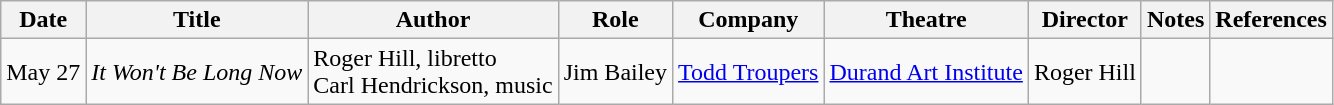<table class="wikitable">
<tr>
<th>Date</th>
<th>Title</th>
<th>Author</th>
<th>Role</th>
<th>Company</th>
<th>Theatre</th>
<th>Director</th>
<th>Notes</th>
<th>References</th>
</tr>
<tr>
<td>May 27</td>
<td><em>It Won't Be Long Now</em></td>
<td>Roger Hill, libretto<br>Carl Hendrickson, music</td>
<td>Jim Bailey</td>
<td><a href='#'>Todd Troupers</a></td>
<td><a href='#'>Durand Art Institute</a></td>
<td>Roger Hill</td>
<td></td>
<td></td>
</tr>
</table>
